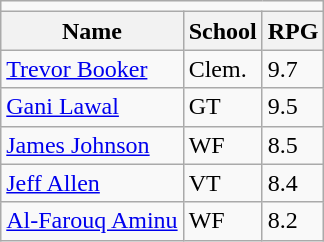<table class="wikitable">
<tr>
<td colspan=3></td>
</tr>
<tr>
<th>Name</th>
<th>School</th>
<th>RPG</th>
</tr>
<tr>
<td><a href='#'>Trevor Booker</a></td>
<td>Clem.</td>
<td>9.7</td>
</tr>
<tr>
<td><a href='#'>Gani Lawal</a></td>
<td>GT</td>
<td>9.5</td>
</tr>
<tr>
<td><a href='#'>James Johnson</a></td>
<td>WF</td>
<td>8.5</td>
</tr>
<tr>
<td><a href='#'>Jeff Allen</a></td>
<td>VT</td>
<td>8.4</td>
</tr>
<tr>
<td><a href='#'>Al-Farouq Aminu</a></td>
<td>WF</td>
<td>8.2</td>
</tr>
</table>
